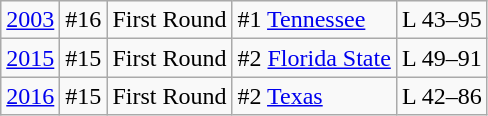<table class="wikitable">
<tr>
<td><a href='#'>2003</a></td>
<td>#16</td>
<td>First Round</td>
<td>#1 <a href='#'>Tennessee</a></td>
<td>L 43–95</td>
</tr>
<tr>
<td><a href='#'>2015</a></td>
<td>#15</td>
<td>First Round</td>
<td>#2 <a href='#'>Florida State</a></td>
<td>L 49–91</td>
</tr>
<tr>
<td><a href='#'>2016</a></td>
<td>#15</td>
<td>First Round</td>
<td>#2 <a href='#'>Texas</a></td>
<td>L 42–86</td>
</tr>
</table>
